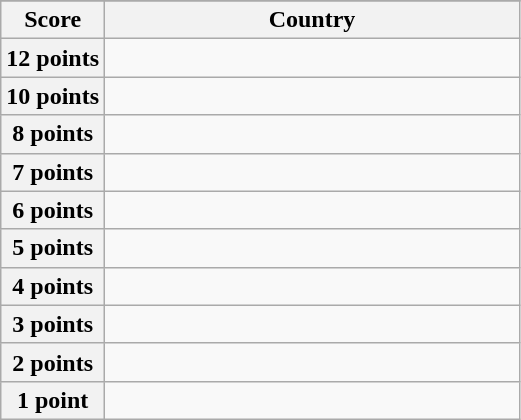<table class="wikitable">
<tr>
</tr>
<tr>
<th scope="col" width="20%">Score</th>
<th scope="col">Country</th>
</tr>
<tr>
<th scope="row">12 points</th>
<td></td>
</tr>
<tr>
<th scope="row">10 points</th>
<td></td>
</tr>
<tr>
<th scope="row">8 points</th>
<td></td>
</tr>
<tr>
<th scope="row">7 points</th>
<td></td>
</tr>
<tr>
<th scope="row">6 points</th>
<td></td>
</tr>
<tr>
<th scope="row">5 points</th>
<td></td>
</tr>
<tr>
<th scope="row">4 points</th>
<td></td>
</tr>
<tr>
<th scope="row">3 points</th>
<td></td>
</tr>
<tr>
<th scope="row">2 points</th>
<td></td>
</tr>
<tr>
<th scope="row">1 point</th>
<td></td>
</tr>
</table>
